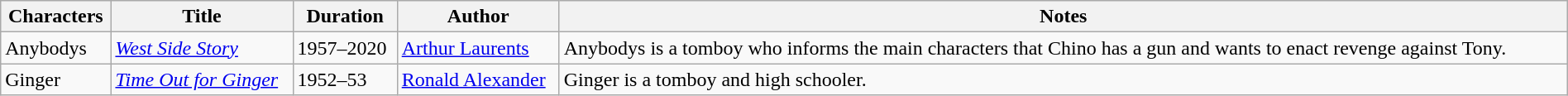<table class="wikitable sortable" style="width:100%">
<tr>
<th>Characters</th>
<th>Title</th>
<th>Duration</th>
<th>Author</th>
<th>Notes</th>
</tr>
<tr>
<td>Anybodys</td>
<td><em><a href='#'>West Side Story</a></em></td>
<td>1957–2020</td>
<td><a href='#'>Arthur Laurents</a></td>
<td>Anybodys is a tomboy who informs the main characters that Chino has a gun and wants to enact revenge against Tony.</td>
</tr>
<tr>
<td>Ginger</td>
<td><em><a href='#'>Time Out for Ginger</a></em></td>
<td>1952–53</td>
<td><a href='#'>Ronald Alexander</a></td>
<td>Ginger is a tomboy and high schooler.</td>
</tr>
</table>
